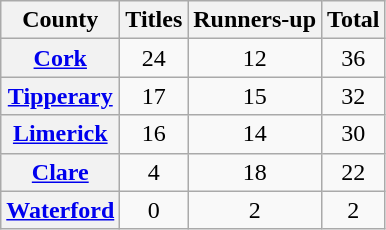<table class="wikitable plainrowheaders sortable">
<tr>
<th scope="col">County</th>
<th scope="col">Titles</th>
<th scope="col">Runners-up</th>
<th scope="col">Total</th>
</tr>
<tr align="center">
<th scope="row"> <a href='#'>Cork</a></th>
<td>24</td>
<td>12</td>
<td>36</td>
</tr>
<tr align="center">
<th scope="row"> <a href='#'>Tipperary</a></th>
<td>17</td>
<td>15</td>
<td>32</td>
</tr>
<tr align="center">
<th scope="row"> <a href='#'>Limerick</a></th>
<td>16</td>
<td>14</td>
<td>30</td>
</tr>
<tr align="center">
<th scope="row"> <a href='#'>Clare</a></th>
<td>4</td>
<td>18</td>
<td>22</td>
</tr>
<tr align="center">
<th scope="row"> <a href='#'>Waterford</a></th>
<td>0</td>
<td>2</td>
<td>2</td>
</tr>
</table>
